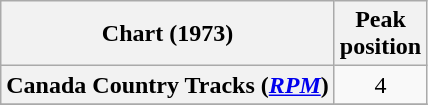<table class="wikitable sortable plainrowheaders" style="text-align:center">
<tr>
<th scope="col">Chart (1973)</th>
<th scope="col">Peak<br>position</th>
</tr>
<tr>
<th scope="row">Canada Country Tracks (<em><a href='#'>RPM</a></em>)</th>
<td align="center">4</td>
</tr>
<tr>
</tr>
</table>
